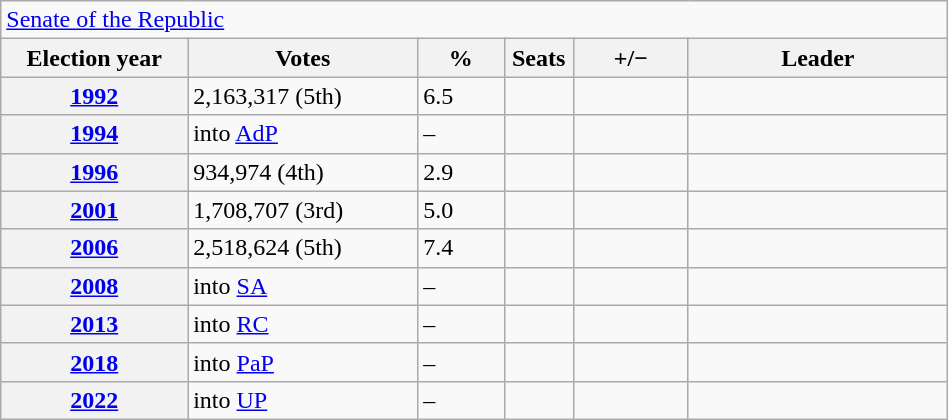<table class=wikitable style="width:50%; border:1px #AAAAFF solid">
<tr>
<td colspan=6><a href='#'>Senate of the Republic</a></td>
</tr>
<tr>
<th width=13%>Election year</th>
<th width=16%>Votes</th>
<th width=6%>%</th>
<th width=1%>Seats</th>
<th width=8%>+/−</th>
<th width=18%>Leader</th>
</tr>
<tr>
<th><a href='#'>1992</a></th>
<td>2,163,317 (5th)</td>
<td>6.5</td>
<td></td>
<td></td>
<td></td>
</tr>
<tr>
<th><a href='#'>1994</a></th>
<td>into <a href='#'>AdP</a></td>
<td>–</td>
<td></td>
<td></td>
<td></td>
</tr>
<tr>
<th><a href='#'>1996</a></th>
<td>934,974 (4th)</td>
<td>2.9</td>
<td></td>
<td></td>
<td></td>
</tr>
<tr>
<th><a href='#'>2001</a></th>
<td>1,708,707 (3rd)</td>
<td>5.0</td>
<td></td>
<td></td>
<td></td>
</tr>
<tr>
<th><a href='#'>2006</a></th>
<td>2,518,624 (5th)</td>
<td>7.4</td>
<td></td>
<td></td>
<td></td>
</tr>
<tr>
<th><a href='#'>2008</a></th>
<td>into <a href='#'>SA</a></td>
<td>–</td>
<td></td>
<td></td>
<td></td>
</tr>
<tr>
<th><a href='#'>2013</a></th>
<td>into <a href='#'>RC</a></td>
<td>–</td>
<td></td>
<td></td>
<td></td>
</tr>
<tr>
<th><a href='#'>2018</a></th>
<td>into <a href='#'>PaP</a></td>
<td>–</td>
<td></td>
<td></td>
<td></td>
</tr>
<tr>
<th><a href='#'>2022</a></th>
<td>into <a href='#'>UP</a></td>
<td>–</td>
<td></td>
<td></td>
<td></td>
</tr>
</table>
